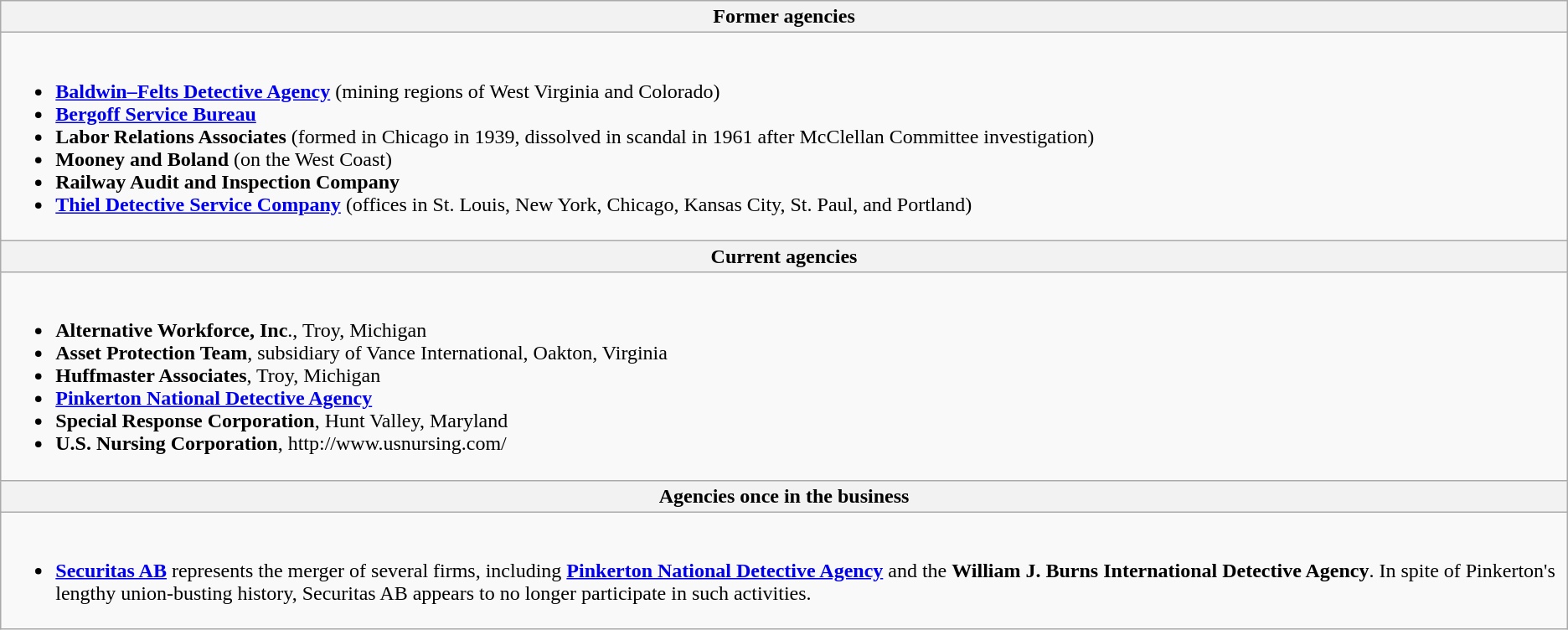<table class="wikitable">
<tr>
<th>Former agencies</th>
</tr>
<tr>
<td><br><ul><li><strong><a href='#'>Baldwin–Felts Detective Agency</a></strong> (mining regions of West Virginia and Colorado)</li><li><strong><a href='#'>Bergoff Service Bureau</a></strong></li><li><strong>Labor Relations Associates</strong> (formed in Chicago in 1939, dissolved in scandal in 1961 after McClellan Committee investigation)</li><li><strong>Mooney and Boland</strong> (on the West Coast)</li><li><strong>Railway Audit and Inspection Company</strong></li><li><strong><a href='#'>Thiel Detective Service Company</a></strong> (offices in St. Louis, New York, Chicago, Kansas City, St. Paul, and Portland)</li></ul></td>
</tr>
<tr>
<th>Current agencies</th>
</tr>
<tr>
<td><br><ul><li><strong>Alternative Workforce, Inc</strong>., Troy, Michigan</li><li><strong>Asset Protection Team</strong>, subsidiary of Vance International, Oakton, Virginia</li><li><strong>Huffmaster Associates</strong>, Troy, Michigan</li><li><strong><a href='#'>Pinkerton National Detective Agency</a></strong></li><li><strong>Special Response Corporation</strong>, Hunt Valley, Maryland</li><li><strong>U.S. Nursing Corporation</strong>, http://www.usnursing.com/</li></ul></td>
</tr>
<tr>
<th>Agencies once in the business</th>
</tr>
<tr>
<td><br><ul><li><strong><a href='#'>Securitas AB</a></strong> represents the merger of several firms, including <strong><a href='#'>Pinkerton National Detective Agency</a></strong> and the <strong>William J. Burns International Detective Agency</strong>. In spite of Pinkerton's lengthy union-busting history, Securitas AB appears to no longer participate in such activities.</li></ul></td>
</tr>
</table>
